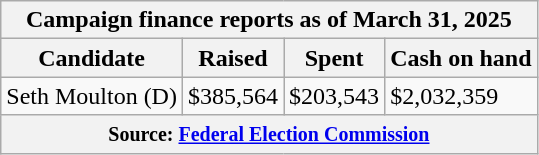<table class="wikitable sortable">
<tr>
<th colspan=4>Campaign finance reports as of March 31, 2025</th>
</tr>
<tr style="text-align:center;">
<th>Candidate</th>
<th>Raised</th>
<th>Spent</th>
<th>Cash on hand</th>
</tr>
<tr>
<td>Seth Moulton (D)</td>
<td>$385,564</td>
<td>$203,543</td>
<td>$2,032,359</td>
</tr>
<tr>
<th colspan="4"><small>Source: <a href='#'>Federal Election Commission</a></small></th>
</tr>
</table>
